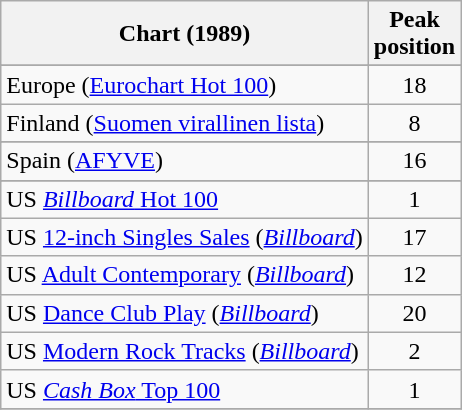<table class="wikitable sortable">
<tr>
<th>Chart (1989)</th>
<th>Peak<br>position</th>
</tr>
<tr>
</tr>
<tr>
</tr>
<tr>
</tr>
<tr>
</tr>
<tr>
</tr>
<tr>
<td>Europe (<a href='#'>Eurochart Hot 100</a>)</td>
<td style="text-align:center;">18</td>
</tr>
<tr>
<td>Finland (<a href='#'>Suomen virallinen lista</a>)</td>
<td style="text-align:center;">8</td>
</tr>
<tr>
</tr>
<tr>
</tr>
<tr>
</tr>
<tr>
<td>Spain (<a href='#'>AFYVE</a>)</td>
<td style="text-align:center;">16</td>
</tr>
<tr>
</tr>
<tr>
</tr>
<tr>
<td>US <a href='#'><em>Billboard</em> Hot 100</a></td>
<td style="text-align:center;">1</td>
</tr>
<tr>
<td>US <a href='#'>12-inch Singles Sales</a> (<em><a href='#'>Billboard</a></em>)</td>
<td style="text-align:center;">17</td>
</tr>
<tr>
<td>US <a href='#'>Adult Contemporary</a> (<em><a href='#'>Billboard</a></em>)</td>
<td style="text-align:center;">12</td>
</tr>
<tr>
<td>US <a href='#'>Dance Club Play</a> (<em><a href='#'>Billboard</a></em>)</td>
<td style="text-align:center;">20</td>
</tr>
<tr>
<td>US <a href='#'>Modern Rock Tracks</a> (<em><a href='#'>Billboard</a></em>)</td>
<td style="text-align:center;">2</td>
</tr>
<tr>
<td>US <a href='#'><em>Cash Box</em> Top 100</a></td>
<td style="text-align:center;">1</td>
</tr>
<tr>
</tr>
</table>
